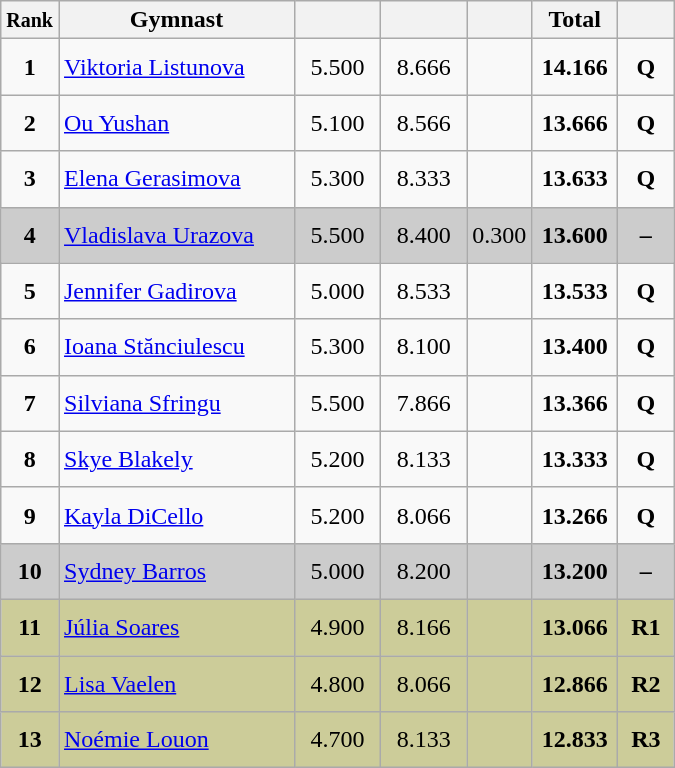<table style="text-align:center;" class="wikitable sortable">
<tr>
<th scope="col" style="width:15px;"><small>Rank</small></th>
<th scope="col" style="width:150px;">Gymnast</th>
<th scope="col" style="width:50px;"><small></small></th>
<th scope="col" style="width:50px;"><small></small></th>
<th scope="col" style="width:20px;"><small></small></th>
<th scope="col" style="width:50px;">Total</th>
<th scope="col" style="width:30px;"><small></small></th>
</tr>
<tr>
<td scope="row" style="text-align:center"><strong>1</strong></td>
<td style="height:30px; text-align:left;"> <a href='#'>Viktoria Listunova</a></td>
<td>5.500</td>
<td>8.666</td>
<td></td>
<td><strong>14.166</strong></td>
<td><strong>Q</strong></td>
</tr>
<tr>
<td scope="row" style="text-align:center"><strong>2</strong></td>
<td style="height:30px; text-align:left;"> <a href='#'>Ou Yushan</a></td>
<td>5.100</td>
<td>8.566</td>
<td></td>
<td><strong>13.666</strong></td>
<td><strong>Q</strong></td>
</tr>
<tr>
<td scope="row" style="text-align:center"><strong>3</strong></td>
<td style="height:30px; text-align:left;"> <a href='#'>Elena Gerasimova</a></td>
<td>5.300</td>
<td>8.333</td>
<td></td>
<td><strong>13.633</strong></td>
<td><strong>Q</strong></td>
</tr>
<tr style="background:#cccccc;">
<td scope="row" style="text-align:center"><strong>4</strong></td>
<td style="height:30px; text-align:left;"> <a href='#'>Vladislava Urazova</a></td>
<td>5.500</td>
<td>8.400</td>
<td>0.300</td>
<td><strong>13.600</strong></td>
<td><strong>–</strong></td>
</tr>
<tr>
<td scope="row" style="text-align:center"><strong>5</strong></td>
<td style="height:30px; text-align:left;"> <a href='#'>Jennifer Gadirova</a></td>
<td>5.000</td>
<td>8.533</td>
<td></td>
<td><strong>13.533</strong></td>
<td><strong>Q</strong></td>
</tr>
<tr>
<td scope="row" style="text-align:center"><strong>6</strong></td>
<td style="height:30px; text-align:left;"> <a href='#'>Ioana Stănciulescu</a></td>
<td>5.300</td>
<td>8.100</td>
<td></td>
<td><strong>13.400</strong></td>
<td><strong>Q</strong></td>
</tr>
<tr>
<td scope="row" style="text-align:center"><strong>7</strong></td>
<td style="height:30px; text-align:left;"> <a href='#'>Silviana Sfringu</a></td>
<td>5.500</td>
<td>7.866</td>
<td></td>
<td><strong>13.366</strong></td>
<td><strong>Q</strong></td>
</tr>
<tr>
<td scope="row" style="text-align:center"><strong>8</strong></td>
<td style="height:30px; text-align:left;"> <a href='#'>Skye Blakely</a></td>
<td>5.200</td>
<td>8.133</td>
<td></td>
<td><strong>13.333</strong></td>
<td><strong>Q</strong></td>
</tr>
<tr>
<td scope="row" style="text-align:center"><strong>9</strong></td>
<td style="height:30px; text-align:left;"> <a href='#'>Kayla DiCello</a></td>
<td>5.200</td>
<td>8.066</td>
<td></td>
<td><strong>13.266</strong></td>
<td><strong>Q</strong></td>
</tr>
<tr style="background:#cccccc;">
<td scope="row" style="text-align:center"><strong>10</strong></td>
<td style="height:30px; text-align:left;"> <a href='#'>Sydney Barros</a></td>
<td>5.000</td>
<td>8.200</td>
<td></td>
<td><strong>13.200</strong></td>
<td><strong>–</strong></td>
</tr>
<tr style="background:#cccc99;">
<td scope="row" style="text-align:center"><strong>11</strong></td>
<td style="height:30px; text-align:left;"> <a href='#'>Júlia Soares</a></td>
<td>4.900</td>
<td>8.166</td>
<td></td>
<td><strong>13.066</strong></td>
<td><strong>R1</strong></td>
</tr>
<tr style="background:#cccc99;">
<td scope="row" style="text-align:center"><strong>12</strong></td>
<td style="height:30px; text-align:left;"> <a href='#'>Lisa Vaelen</a></td>
<td>4.800</td>
<td>8.066</td>
<td></td>
<td><strong>12.866</strong></td>
<td><strong>R2</strong></td>
</tr>
<tr style="background:#cccc99;">
<td scope="row" style="text-align:center"><strong>13</strong></td>
<td style="height:30px; text-align:left;"> <a href='#'>Noémie Louon</a></td>
<td>4.700</td>
<td>8.133</td>
<td></td>
<td><strong>12.833</strong></td>
<td><strong>R3</strong></td>
</tr>
</table>
